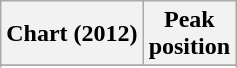<table class="wikitable sortable plainrowheaders">
<tr>
<th scope="col">Chart (2012)</th>
<th scope="col">Peak<br>position</th>
</tr>
<tr>
</tr>
<tr>
</tr>
</table>
